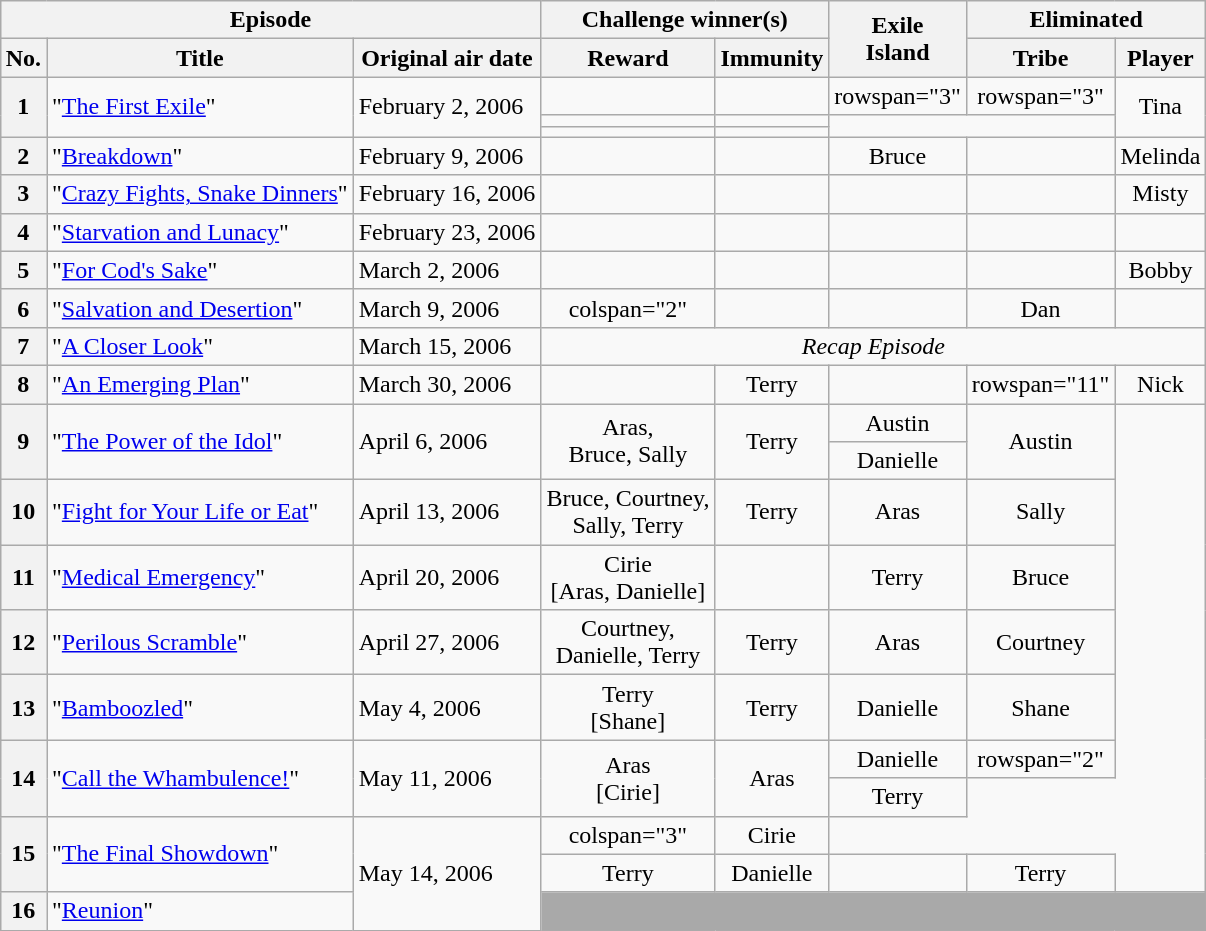<table class="wikitable" style="margin:auto; text-align:center">
<tr>
<th scope="col" colspan="3">Episode</th>
<th scope="col" colspan="2">Challenge winner(s)</th>
<th scope="col" rowspan="2">Exile<br>Island</th>
<th colspan="2">Eliminated</th>
</tr>
<tr>
<th scope="col">No.</th>
<th scope="col">Title</th>
<th scope="col">Original air date</th>
<th scope="col">Reward</th>
<th scope="col">Immunity</th>
<th scope="col">Tribe</th>
<th scope="col">Player</th>
</tr>
<tr>
<th rowspan="3">1</th>
<td align="left" rowspan=3>"<a href='#'>The First Exile</a>"</td>
<td align="left" rowspan=3>February 2, 2006</td>
<td></td>
<td></td>
<td>rowspan="3" </td>
<td>rowspan="3" </td>
<td rowspan="3">Tina</td>
</tr>
<tr>
<td></td>
<td></td>
</tr>
<tr>
<td></td>
<td></td>
</tr>
<tr>
<th>2</th>
<td align="left">"<a href='#'>Breakdown</a>"</td>
<td align="left">February 9, 2006</td>
<td></td>
<td></td>
<td>Bruce</td>
<td></td>
<td>Melinda</td>
</tr>
<tr>
<th>3</th>
<td align="left">"<a href='#'>Crazy Fights, Snake Dinners</a>"</td>
<td align="left">February 16, 2006</td>
<td></td>
<td></td>
<td></td>
<td></td>
<td>Misty</td>
</tr>
<tr>
<th>4</th>
<td align="left">"<a href='#'>Starvation and Lunacy</a>"</td>
<td align="left">February 23, 2006</td>
<td></td>
<td></td>
<td></td>
<td></td>
<td></td>
</tr>
<tr>
<th>5</th>
<td align="left">"<a href='#'>For Cod's Sake</a>"</td>
<td align="left">March 2, 2006</td>
<td></td>
<td></td>
<td></td>
<td></td>
<td>Bobby</td>
</tr>
<tr>
<th>6</th>
<td align="left">"<a href='#'>Salvation and Desertion</a>"</td>
<td align="left">March 9, 2006</td>
<td>colspan="2" </td>
<td></td>
<td></td>
<td>Dan</td>
</tr>
<tr>
<th>7</th>
<td align="left">"<a href='#'>A Closer Look</a>"</td>
<td align="left">March 15, 2006</td>
<td colspan="5"><em>Recap Episode</em></td>
</tr>
<tr>
<th>8</th>
<td align="left">"<a href='#'>An Emerging Plan</a>"</td>
<td align="left">March 30, 2006</td>
<td></td>
<td>Terry</td>
<td></td>
<td>rowspan="11" </td>
<td>Nick</td>
</tr>
<tr>
<th rowspan="2">9</th>
<td align="left" rowspan="2">"<a href='#'>The Power of the Idol</a>"</td>
<td align="left" rowspan="2">April 6, 2006</td>
<td rowspan="2">Aras,<br>Bruce, Sally</td>
<td rowspan="2">Terry</td>
<td>Austin</td>
<td rowspan="2">Austin</td>
</tr>
<tr>
<td>Danielle</td>
</tr>
<tr>
<th>10</th>
<td align="left">"<a href='#'>Fight for Your Life or Eat</a>"</td>
<td align="left">April 13, 2006</td>
<td>Bruce, Courtney,<br>Sally, Terry</td>
<td>Terry</td>
<td>Aras</td>
<td>Sally</td>
</tr>
<tr>
<th>11</th>
<td align="left">"<a href='#'>Medical Emergency</a>"</td>
<td align="left">April 20, 2006</td>
<td>Cirie<br>[Aras, Danielle]</td>
<td></td>
<td>Terry</td>
<td>Bruce</td>
</tr>
<tr>
<th>12</th>
<td align="left">"<a href='#'>Perilous Scramble</a>"</td>
<td align="left">April 27, 2006</td>
<td>Courtney,<br>Danielle, Terry</td>
<td>Terry</td>
<td>Aras</td>
<td>Courtney</td>
</tr>
<tr>
<th>13</th>
<td align="left">"<a href='#'>Bamboozled</a>"</td>
<td align="left">May 4, 2006</td>
<td>Terry<br>[Shane]</td>
<td>Terry</td>
<td>Danielle</td>
<td>Shane</td>
</tr>
<tr>
<th rowspan="2">14</th>
<td align="left" rowspan="2">"<a href='#'>Call the Whambulence!</a>"</td>
<td align="left" rowspan="2">May 11, 2006</td>
<td rowspan="2">Aras<br>[Cirie]</td>
<td rowspan="2">Aras</td>
<td>Danielle</td>
<td>rowspan="2" </td>
</tr>
<tr>
<td>Terry</td>
</tr>
<tr>
<th rowspan="2">15</th>
<td align="left" rowspan="2">"<a href='#'>The Final Showdown</a>"</td>
<td rowspan="3" align="left">May 14, 2006</td>
<td>colspan="3" </td>
<td>Cirie</td>
</tr>
<tr>
<td>Terry</td>
<td>Danielle</td>
<td></td>
<td>Terry</td>
</tr>
<tr>
<th>16</th>
<td align="left">"<a href='#'>Reunion</a>"</td>
<td colspan="5" bgcolor="darkgray"></td>
</tr>
</table>
